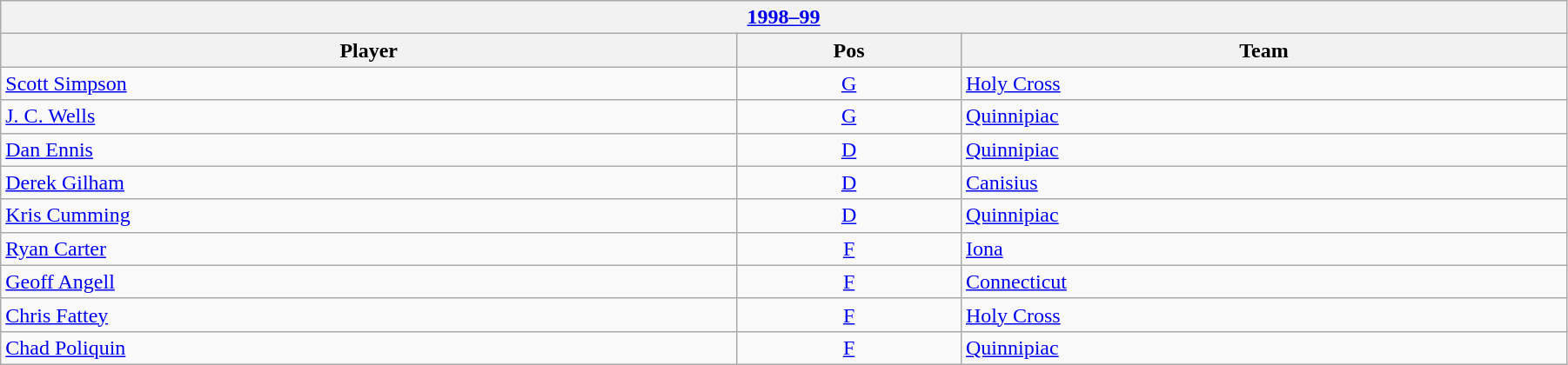<table class="wikitable" width=95%>
<tr>
<th colspan=3><a href='#'>1998–99</a></th>
</tr>
<tr>
<th>Player</th>
<th>Pos</th>
<th>Team</th>
</tr>
<tr>
<td><a href='#'>Scott Simpson</a></td>
<td style="text-align:center;"><a href='#'>G</a></td>
<td><a href='#'>Holy Cross</a></td>
</tr>
<tr>
<td><a href='#'>J. C. Wells</a></td>
<td style="text-align:center;"><a href='#'>G</a></td>
<td><a href='#'>Quinnipiac</a></td>
</tr>
<tr>
<td><a href='#'>Dan Ennis</a></td>
<td style="text-align:center;"><a href='#'>D</a></td>
<td><a href='#'>Quinnipiac</a></td>
</tr>
<tr>
<td><a href='#'>Derek Gilham</a></td>
<td style="text-align:center;"><a href='#'>D</a></td>
<td><a href='#'>Canisius</a></td>
</tr>
<tr>
<td><a href='#'>Kris Cumming</a></td>
<td style="text-align:center;"><a href='#'>D</a></td>
<td><a href='#'>Quinnipiac</a></td>
</tr>
<tr>
<td><a href='#'>Ryan Carter</a></td>
<td style="text-align:center;"><a href='#'>F</a></td>
<td><a href='#'>Iona</a></td>
</tr>
<tr>
<td><a href='#'>Geoff Angell</a></td>
<td style="text-align:center;"><a href='#'>F</a></td>
<td><a href='#'>Connecticut</a></td>
</tr>
<tr>
<td><a href='#'>Chris Fattey</a></td>
<td style="text-align:center;"><a href='#'>F</a></td>
<td><a href='#'>Holy Cross</a></td>
</tr>
<tr>
<td><a href='#'>Chad Poliquin</a></td>
<td style="text-align:center;"><a href='#'>F</a></td>
<td><a href='#'>Quinnipiac</a></td>
</tr>
</table>
